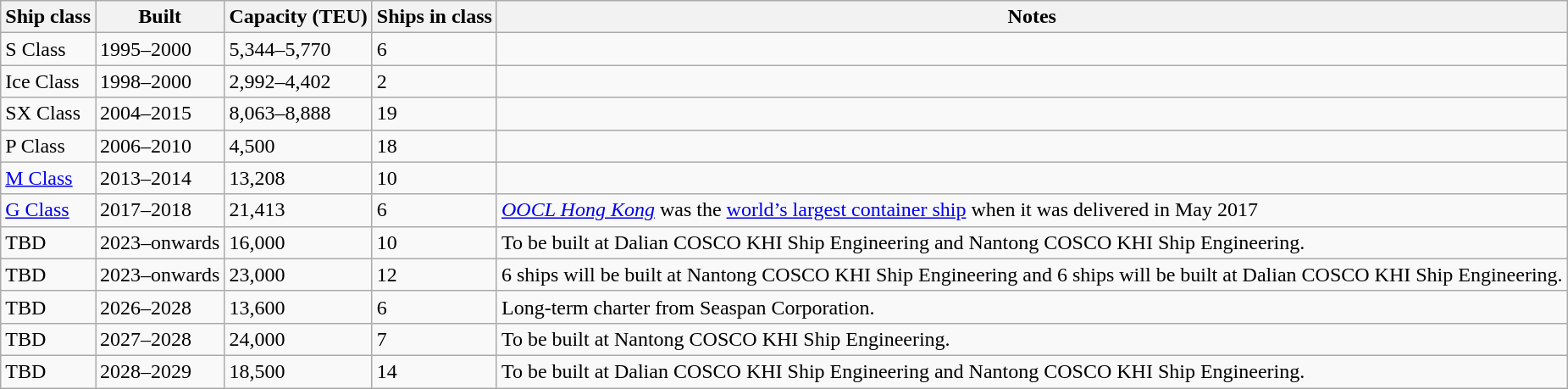<table class="wikitable">
<tr>
<th>Ship class</th>
<th>Built</th>
<th>Capacity (TEU)</th>
<th>Ships in class</th>
<th>Notes</th>
</tr>
<tr>
<td>S Class</td>
<td>1995–2000</td>
<td>5,344–5,770</td>
<td>6</td>
<td></td>
</tr>
<tr>
<td>Ice Class</td>
<td>1998–2000</td>
<td>2,992–4,402</td>
<td>2</td>
<td></td>
</tr>
<tr>
<td>SX Class</td>
<td>2004–2015</td>
<td>8,063–8,888</td>
<td>19</td>
<td></td>
</tr>
<tr>
<td>P Class</td>
<td>2006–2010</td>
<td>4,500</td>
<td>18</td>
<td></td>
</tr>
<tr>
<td><a href='#'>M Class</a></td>
<td>2013–2014</td>
<td>13,208</td>
<td>10</td>
<td></td>
</tr>
<tr>
<td><a href='#'>G Class</a></td>
<td>2017–2018</td>
<td>21,413</td>
<td>6</td>
<td><em><a href='#'>OOCL Hong Kong</a></em> was the <a href='#'>world’s largest container ship</a> when it was delivered in May 2017 </td>
</tr>
<tr>
<td>TBD</td>
<td>2023–onwards</td>
<td>16,000</td>
<td>10</td>
<td>To be built at Dalian COSCO KHI Ship Engineering and Nantong COSCO KHI Ship Engineering.</td>
</tr>
<tr>
<td>TBD</td>
<td>2023–onwards</td>
<td>23,000</td>
<td>12</td>
<td>6 ships will be built at Nantong COSCO KHI Ship Engineering and 6 ships will be built at Dalian COSCO KHI Ship Engineering.</td>
</tr>
<tr>
<td>TBD</td>
<td>2026–2028</td>
<td>13,600</td>
<td>6</td>
<td>Long-term charter from Seaspan Corporation.</td>
</tr>
<tr>
<td>TBD</td>
<td>2027–2028</td>
<td>24,000</td>
<td>7</td>
<td>To be built at Nantong COSCO KHI Ship Engineering.</td>
</tr>
<tr>
<td>TBD</td>
<td>2028–2029</td>
<td>18,500</td>
<td>14</td>
<td>To be built at Dalian COSCO KHI Ship Engineering and Nantong COSCO KHI Ship Engineering.</td>
</tr>
</table>
